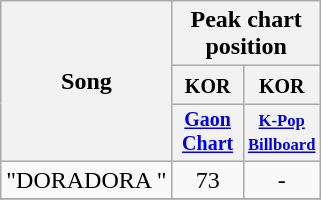<table class="wikitable sortable" style="text-align:center;">
<tr>
<th rowspan="3">Song</th>
<th colspan="9">Peak chart position</th>
</tr>
<tr>
<th colspan="1" width="40"><small>KOR</small></th>
<th colspan width="40"><small>KOR</small></th>
</tr>
<tr style="font-size:smaller;">
<th width="40"><a href='#'>Gaon Chart</a></th>
<th width="40"><small><a href='#'>K-Pop</a> <a href='#'>Billboard</a></small></th>
</tr>
<tr>
<td align="left">"DORADORA "</td>
<td>73</td>
<td>-</td>
</tr>
<tr>
</tr>
</table>
